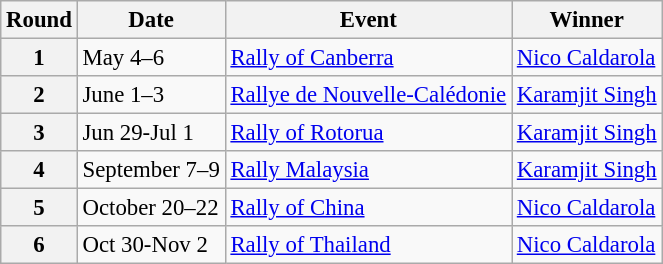<table class="wikitable" style="font-size: 95%">
<tr>
<th>Round</th>
<th>Date</th>
<th>Event</th>
<th>Winner</th>
</tr>
<tr>
<th>1</th>
<td>May 4–6</td>
<td> <a href='#'>Rally of Canberra</a></td>
<td> <a href='#'>Nico Caldarola</a></td>
</tr>
<tr>
<th>2</th>
<td>June 1–3</td>
<td> <a href='#'>Rallye de Nouvelle-Calédonie</a></td>
<td> <a href='#'>Karamjit Singh</a></td>
</tr>
<tr>
<th>3</th>
<td>Jun 29-Jul 1</td>
<td> <a href='#'>Rally of Rotorua</a></td>
<td> <a href='#'>Karamjit Singh</a></td>
</tr>
<tr>
<th>4</th>
<td>September 7–9</td>
<td> <a href='#'>Rally Malaysia</a></td>
<td> <a href='#'>Karamjit Singh</a></td>
</tr>
<tr>
<th>5</th>
<td>October 20–22</td>
<td> <a href='#'>Rally of China</a></td>
<td> <a href='#'>Nico Caldarola</a></td>
</tr>
<tr>
<th>6</th>
<td>Oct 30-Nov 2</td>
<td> <a href='#'>Rally of Thailand</a></td>
<td> <a href='#'>Nico Caldarola</a></td>
</tr>
</table>
